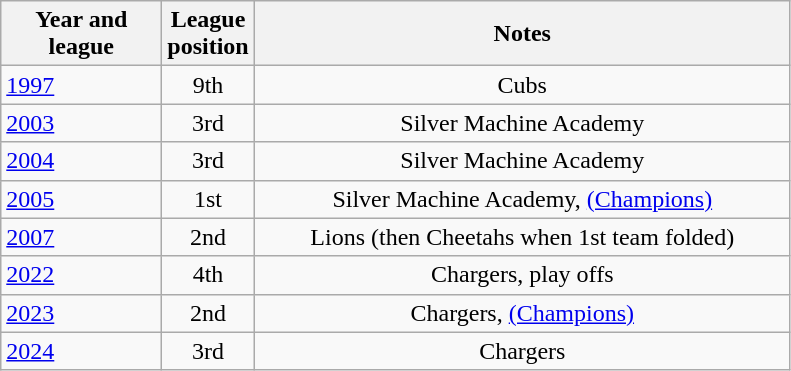<table class="wikitable">
<tr>
<th width=100>Year and league</th>
<th width=50>League position</th>
<th width=350>Notes</th>
</tr>
<tr align=center>
<td align="left"><a href='#'>1997</a></td>
<td>9th</td>
<td>Cubs</td>
</tr>
<tr align=center>
<td align="left"><a href='#'>2003</a></td>
<td>3rd</td>
<td>Silver Machine Academy</td>
</tr>
<tr align=center>
<td align="left"><a href='#'>2004</a></td>
<td>3rd</td>
<td>Silver Machine Academy</td>
</tr>
<tr align=center>
<td align="left"><a href='#'>2005</a></td>
<td>1st</td>
<td>Silver Machine Academy, <a href='#'>(Champions)</a></td>
</tr>
<tr align=center>
<td align="left"><a href='#'>2007</a></td>
<td>2nd</td>
<td>Lions (then Cheetahs when 1st team folded)</td>
</tr>
<tr align=center>
<td align="left"><a href='#'>2022</a></td>
<td>4th</td>
<td>Chargers, play offs</td>
</tr>
<tr align=center>
<td align="left"><a href='#'>2023</a></td>
<td>2nd</td>
<td>Chargers, <a href='#'>(Champions)</a></td>
</tr>
<tr align=center>
<td align="left"><a href='#'>2024</a></td>
<td>3rd</td>
<td>Chargers</td>
</tr>
</table>
